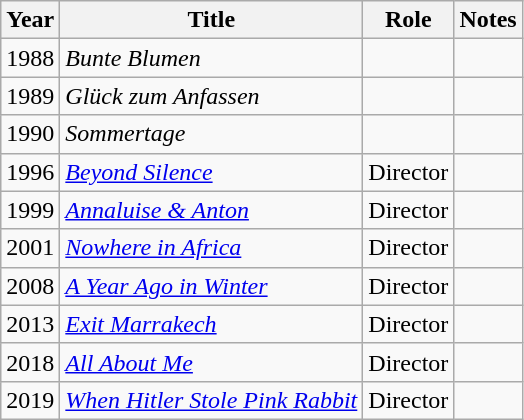<table class="wikitable">
<tr>
<th>Year</th>
<th>Title</th>
<th>Role</th>
<th>Notes</th>
</tr>
<tr>
<td>1988</td>
<td><em>Bunte Blumen</em></td>
<td></td>
<td></td>
</tr>
<tr>
<td>1989</td>
<td><em>Glück zum Anfassen</em></td>
<td></td>
<td></td>
</tr>
<tr>
<td>1990</td>
<td><em>Sommertage</em></td>
<td></td>
<td></td>
</tr>
<tr>
<td>1996</td>
<td><em><a href='#'>Beyond Silence</a></em></td>
<td>Director</td>
<td></td>
</tr>
<tr>
<td>1999</td>
<td><em><a href='#'>Annaluise & Anton</a></em></td>
<td>Director</td>
<td></td>
</tr>
<tr>
<td>2001</td>
<td><em><a href='#'>Nowhere in Africa</a></em></td>
<td>Director</td>
<td></td>
</tr>
<tr>
<td>2008</td>
<td><em><a href='#'>A Year Ago in Winter</a></em></td>
<td>Director</td>
<td></td>
</tr>
<tr>
<td>2013</td>
<td><em><a href='#'>Exit Marrakech</a></em></td>
<td>Director</td>
<td></td>
</tr>
<tr>
<td>2018</td>
<td><em><a href='#'>All About Me</a></em></td>
<td>Director</td>
<td></td>
</tr>
<tr>
<td>2019</td>
<td><em><a href='#'>When Hitler Stole Pink Rabbit</a></em></td>
<td>Director</td>
<td></td>
</tr>
</table>
